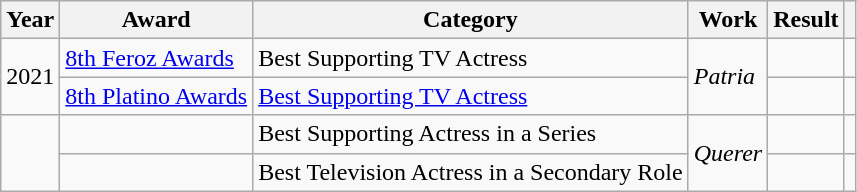<table class="wikitable sortable plainrowheaders">
<tr>
<th>Year</th>
<th>Award</th>
<th>Category</th>
<th>Work</th>
<th>Result</th>
<th scope="col" class="unsortable"></th>
</tr>
<tr>
<td align = "center" rowspan = "2">2021</td>
<td><a href='#'>8th Feroz Awards</a></td>
<td>Best Supporting TV Actress</td>
<td rowspan = "2"><em>Patria</em></td>
<td></td>
<td align = "center"></td>
</tr>
<tr>
<td><a href='#'>8th Platino Awards</a></td>
<td><a href='#'>Best Supporting TV Actress</a></td>
<td></td>
<td align = "center"></td>
</tr>
<tr>
<td rowspan = "2"></td>
<td></td>
<td>Best Supporting Actress in a Series</td>
<td rowspan = "2"><em>Querer</em></td>
<td></td>
<td></td>
</tr>
<tr>
<td></td>
<td>Best Television Actress in a Secondary Role</td>
<td></td>
<td></td>
</tr>
</table>
